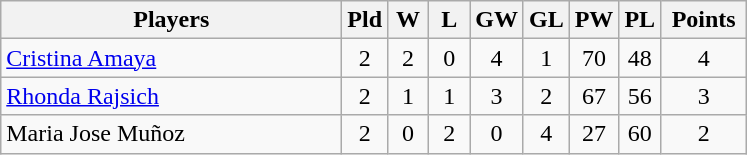<table class=wikitable style="text-align:center">
<tr>
<th width=220>Players</th>
<th width=20>Pld</th>
<th width=20>W</th>
<th width=20>L</th>
<th width=20>GW</th>
<th width=20>GL</th>
<th width=20>PW</th>
<th width=20>PL</th>
<th width=50>Points</th>
</tr>
<tr>
<td align=left> <a href='#'>Cristina Amaya</a></td>
<td>2</td>
<td>2</td>
<td>0</td>
<td>4</td>
<td>1</td>
<td>70</td>
<td>48</td>
<td>4</td>
</tr>
<tr>
<td align=left>  <a href='#'>Rhonda Rajsich</a></td>
<td>2</td>
<td>1</td>
<td>1</td>
<td>3</td>
<td>2</td>
<td>67</td>
<td>56</td>
<td>3</td>
</tr>
<tr>
<td align=left> Maria Jose Muñoz</td>
<td>2</td>
<td>0</td>
<td>2</td>
<td>0</td>
<td>4</td>
<td>27</td>
<td>60</td>
<td>2</td>
</tr>
</table>
